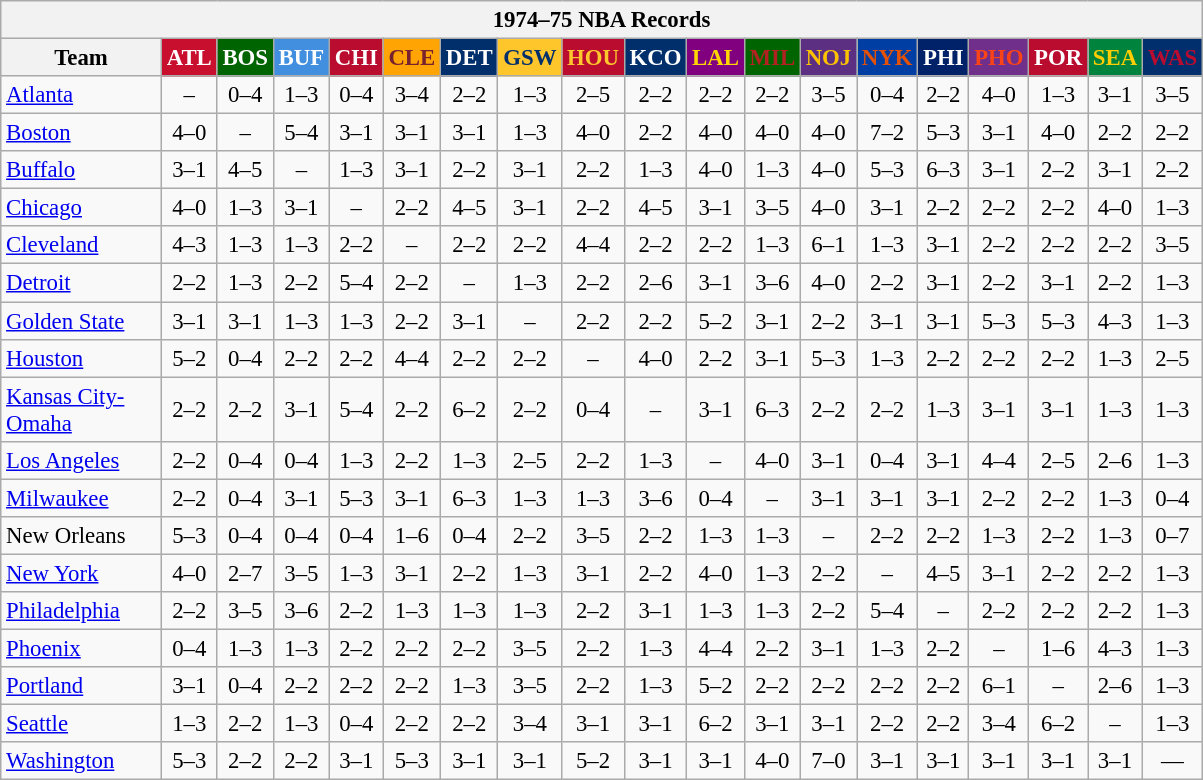<table class="wikitable" style="font-size:95%; text-align:center;">
<tr>
<th colspan=19>1974–75 NBA Records</th>
</tr>
<tr>
<th width=100>Team</th>
<th style="background:#C90F2E;color:#FFFFFF;width=35">ATL</th>
<th style="background:#006400;color:#FFFFFF;width=35">BOS</th>
<th style="background:#428FDF;color:#FFFFFF;width=35">BUF</th>
<th style="background:#BA0C2F;color:#FFFFFF;width=35">CHI</th>
<th style="background:#FFA402;color:#77222F;width=35">CLE</th>
<th style="background:#012F6B;color:#FFFFFF;width=35">DET</th>
<th style="background:#FFC62C;color:#012F6B;width=35">GSW</th>
<th style="background:#BA0C2F;color:#FEC72E;width=35">HOU</th>
<th style="background:#012F6B;color:#FFFFFF;width=35">KCO</th>
<th style="background:#800080;color:#FFD700;width=35">LAL</th>
<th style="background:#006400;color:#B22222;width=35">MIL</th>
<th style="background:#5C2F83;color:#FCC200;width=35">NOJ</th>
<th style="background:#003EA4;color:#E35208;width=35">NYK</th>
<th style="background:#012268;color:#FFFFFF;width=35">PHI</th>
<th style="background:#702F8B;color:#FA4417;width=35">PHO</th>
<th style="background:#BA0C2F;color:#FFFFFF;width=35">POR</th>
<th style="background:#00843D;color:#FFCD01;width=35">SEA</th>
<th style="background:#012F6D;color:#BA0C2F;width=35">WAS</th>
</tr>
<tr>
<td style="text-align:left;"><a href='#'>Atlanta</a></td>
<td>–</td>
<td>0–4</td>
<td>1–3</td>
<td>0–4</td>
<td>3–4</td>
<td>2–2</td>
<td>1–3</td>
<td>2–5</td>
<td>2–2</td>
<td>2–2</td>
<td>2–2</td>
<td>3–5</td>
<td>0–4</td>
<td>2–2</td>
<td>4–0</td>
<td>1–3</td>
<td>3–1</td>
<td>3–5</td>
</tr>
<tr>
<td style="text-align:left;"><a href='#'>Boston</a></td>
<td>4–0</td>
<td>–</td>
<td>5–4</td>
<td>3–1</td>
<td>3–1</td>
<td>3–1</td>
<td>1–3</td>
<td>4–0</td>
<td>2–2</td>
<td>4–0</td>
<td>4–0</td>
<td>4–0</td>
<td>7–2</td>
<td>5–3</td>
<td>3–1</td>
<td>4–0</td>
<td>2–2</td>
<td>2–2</td>
</tr>
<tr>
<td style="text-align:left;"><a href='#'>Buffalo</a></td>
<td>3–1</td>
<td>4–5</td>
<td>–</td>
<td>1–3</td>
<td>3–1</td>
<td>2–2</td>
<td>3–1</td>
<td>2–2</td>
<td>1–3</td>
<td>4–0</td>
<td>1–3</td>
<td>4–0</td>
<td>5–3</td>
<td>6–3</td>
<td>3–1</td>
<td>2–2</td>
<td>3–1</td>
<td>2–2</td>
</tr>
<tr>
<td style="text-align:left;"><a href='#'>Chicago</a></td>
<td>4–0</td>
<td>1–3</td>
<td>3–1</td>
<td>–</td>
<td>2–2</td>
<td>4–5</td>
<td>3–1</td>
<td>2–2</td>
<td>4–5</td>
<td>3–1</td>
<td>3–5</td>
<td>4–0</td>
<td>3–1</td>
<td>2–2</td>
<td>2–2</td>
<td>2–2</td>
<td>4–0</td>
<td>1–3</td>
</tr>
<tr>
<td style="text-align:left;"><a href='#'>Cleveland</a></td>
<td>4–3</td>
<td>1–3</td>
<td>1–3</td>
<td>2–2</td>
<td>–</td>
<td>2–2</td>
<td>2–2</td>
<td>4–4</td>
<td>2–2</td>
<td>2–2</td>
<td>1–3</td>
<td>6–1</td>
<td>1–3</td>
<td>3–1</td>
<td>2–2</td>
<td>2–2</td>
<td>2–2</td>
<td>3–5</td>
</tr>
<tr>
<td style="text-align:left;"><a href='#'>Detroit</a></td>
<td>2–2</td>
<td>1–3</td>
<td>2–2</td>
<td>5–4</td>
<td>2–2</td>
<td>–</td>
<td>1–3</td>
<td>2–2</td>
<td>2–6</td>
<td>3–1</td>
<td>3–6</td>
<td>4–0</td>
<td>2–2</td>
<td>3–1</td>
<td>2–2</td>
<td>3–1</td>
<td>2–2</td>
<td>1–3</td>
</tr>
<tr>
<td style="text-align:left;"><a href='#'>Golden State</a></td>
<td>3–1</td>
<td>3–1</td>
<td>1–3</td>
<td>1–3</td>
<td>2–2</td>
<td>3–1</td>
<td>–</td>
<td>2–2</td>
<td>2–2</td>
<td>5–2</td>
<td>3–1</td>
<td>2–2</td>
<td>3–1</td>
<td>3–1</td>
<td>5–3</td>
<td>5–3</td>
<td>4–3</td>
<td>1–3</td>
</tr>
<tr>
<td style="text-align:left;"><a href='#'>Houston</a></td>
<td>5–2</td>
<td>0–4</td>
<td>2–2</td>
<td>2–2</td>
<td>4–4</td>
<td>2–2</td>
<td>2–2</td>
<td>–</td>
<td>4–0</td>
<td>2–2</td>
<td>3–1</td>
<td>5–3</td>
<td>1–3</td>
<td>2–2</td>
<td>2–2</td>
<td>2–2</td>
<td>1–3</td>
<td>2–5</td>
</tr>
<tr>
<td style="text-align:left;"><a href='#'>Kansas City-Omaha</a></td>
<td>2–2</td>
<td>2–2</td>
<td>3–1</td>
<td>5–4</td>
<td>2–2</td>
<td>6–2</td>
<td>2–2</td>
<td>0–4</td>
<td>–</td>
<td>3–1</td>
<td>6–3</td>
<td>2–2</td>
<td>2–2</td>
<td>1–3</td>
<td>3–1</td>
<td>3–1</td>
<td>1–3</td>
<td>1–3</td>
</tr>
<tr>
<td style="text-align:left;"><a href='#'>Los Angeles</a></td>
<td>2–2</td>
<td>0–4</td>
<td>0–4</td>
<td>1–3</td>
<td>2–2</td>
<td>1–3</td>
<td>2–5</td>
<td>2–2</td>
<td>1–3</td>
<td>–</td>
<td>4–0</td>
<td>3–1</td>
<td>0–4</td>
<td>3–1</td>
<td>4–4</td>
<td>2–5</td>
<td>2–6</td>
<td>1–3</td>
</tr>
<tr>
<td style="text-align:left;"><a href='#'>Milwaukee</a></td>
<td>2–2</td>
<td>0–4</td>
<td>3–1</td>
<td>5–3</td>
<td>3–1</td>
<td>6–3</td>
<td>1–3</td>
<td>1–3</td>
<td>3–6</td>
<td>0–4</td>
<td>–</td>
<td>3–1</td>
<td>3–1</td>
<td>3–1</td>
<td>2–2</td>
<td>2–2</td>
<td>1–3</td>
<td>0–4</td>
</tr>
<tr>
<td style="text-align:left;">New Orleans</td>
<td>5–3</td>
<td>0–4</td>
<td>0–4</td>
<td>0–4</td>
<td>1–6</td>
<td>0–4</td>
<td>2–2</td>
<td>3–5</td>
<td>2–2</td>
<td>1–3</td>
<td>1–3</td>
<td>–</td>
<td>2–2</td>
<td>2–2</td>
<td>1–3</td>
<td>2–2</td>
<td>1–3</td>
<td>0–7</td>
</tr>
<tr>
<td style="text-align:left;"><a href='#'>New York</a></td>
<td>4–0</td>
<td>2–7</td>
<td>3–5</td>
<td>1–3</td>
<td>3–1</td>
<td>2–2</td>
<td>1–3</td>
<td>3–1</td>
<td>2–2</td>
<td>4–0</td>
<td>1–3</td>
<td>2–2</td>
<td>–</td>
<td>4–5</td>
<td>3–1</td>
<td>2–2</td>
<td>2–2</td>
<td>1–3</td>
</tr>
<tr>
<td style="text-align:left;"><a href='#'>Philadelphia</a></td>
<td>2–2</td>
<td>3–5</td>
<td>3–6</td>
<td>2–2</td>
<td>1–3</td>
<td>1–3</td>
<td>1–3</td>
<td>2–2</td>
<td>3–1</td>
<td>1–3</td>
<td>1–3</td>
<td>2–2</td>
<td>5–4</td>
<td>–</td>
<td>2–2</td>
<td>2–2</td>
<td>2–2</td>
<td>1–3</td>
</tr>
<tr>
<td style="text-align:left;"><a href='#'>Phoenix</a></td>
<td>0–4</td>
<td>1–3</td>
<td>1–3</td>
<td>2–2</td>
<td>2–2</td>
<td>2–2</td>
<td>3–5</td>
<td>2–2</td>
<td>1–3</td>
<td>4–4</td>
<td>2–2</td>
<td>3–1</td>
<td>1–3</td>
<td>2–2</td>
<td>–</td>
<td>1–6</td>
<td>4–3</td>
<td>1–3</td>
</tr>
<tr>
<td style="text-align:left;"><a href='#'>Portland</a></td>
<td>3–1</td>
<td>0–4</td>
<td>2–2</td>
<td>2–2</td>
<td>2–2</td>
<td>1–3</td>
<td>3–5</td>
<td>2–2</td>
<td>1–3</td>
<td>5–2</td>
<td>2–2</td>
<td>2–2</td>
<td>2–2</td>
<td>2–2</td>
<td>6–1</td>
<td>–</td>
<td>2–6</td>
<td>1–3</td>
</tr>
<tr>
<td style="text-align:left;"><a href='#'>Seattle</a></td>
<td>1–3</td>
<td>2–2</td>
<td>1–3</td>
<td>0–4</td>
<td>2–2</td>
<td>2–2</td>
<td>3–4</td>
<td>3–1</td>
<td>3–1</td>
<td>6–2</td>
<td>3–1</td>
<td>3–1</td>
<td>2–2</td>
<td>2–2</td>
<td>3–4</td>
<td>6–2</td>
<td>–</td>
<td>1–3</td>
</tr>
<tr>
<td style="text-align:left;"><a href='#'>Washington</a></td>
<td>5–3</td>
<td>2–2</td>
<td>2–2</td>
<td>3–1</td>
<td>5–3</td>
<td>3–1</td>
<td>3–1</td>
<td>5–2</td>
<td>3–1</td>
<td>3–1</td>
<td>4–0</td>
<td>7–0</td>
<td>3–1</td>
<td>3–1</td>
<td>3–1</td>
<td>3–1</td>
<td>3–1</td>
<td>—</td>
</tr>
</table>
